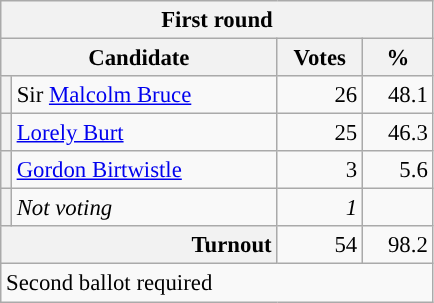<table class=wikitable style="font-size:95%;">
<tr>
<th colspan="5">First round</th>
</tr>
<tr>
<th colspan="2" style="width: 170px">Candidate</th>
<th style="width: 50px">Votes</th>
<th style="width: 40px">%</th>
</tr>
<tr>
<th style="background-color: "></th>
<td style="width: 170px">Sir <a href='#'>Malcolm Bruce</a></td>
<td align="right">26</td>
<td align="right">48.1</td>
</tr>
<tr>
<th style="background-color: "></th>
<td style="width: 170px"><a href='#'>Lorely Burt</a></td>
<td align="right">25</td>
<td align="right">46.3</td>
</tr>
<tr>
<th style="background-color: "></th>
<td style="width: 170px"><a href='#'>Gordon Birtwistle</a></td>
<td align="right">3</td>
<td align="right">5.6</td>
</tr>
<tr>
<th style="background-color: "></th>
<td style="width: 170px"><em>Not voting</em></td>
<td align="right"><em>1</em></td>
<td></td>
</tr>
<tr>
<th colspan="2" style="text-align:right">Turnout</th>
<td align="right">54</td>
<td align="right">98.2</td>
</tr>
<tr>
<td colspan="4">Second ballot required</td>
</tr>
</table>
